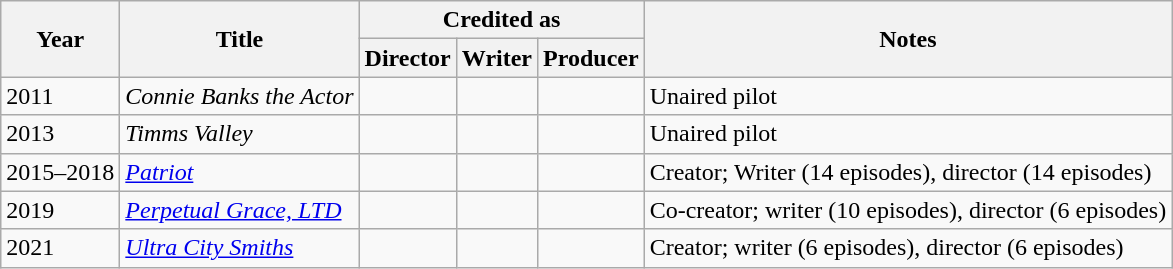<table class="wikitable">
<tr>
<th rowspan="2">Year</th>
<th rowspan="2">Title</th>
<th colspan="3">Credited as</th>
<th rowspan="2">Notes</th>
</tr>
<tr>
<th>Director</th>
<th>Writer</th>
<th>Producer</th>
</tr>
<tr>
<td>2011</td>
<td><em>Connie Banks the Actor</em></td>
<td></td>
<td></td>
<td></td>
<td>Unaired pilot</td>
</tr>
<tr>
<td>2013</td>
<td><em>Timms Valley</em></td>
<td></td>
<td></td>
<td></td>
<td>Unaired pilot</td>
</tr>
<tr>
<td>2015–2018</td>
<td><em><a href='#'>Patriot</a></em></td>
<td></td>
<td></td>
<td></td>
<td>Creator; Writer (14 episodes), director (14 episodes)</td>
</tr>
<tr>
<td>2019</td>
<td><em><a href='#'>Perpetual Grace, LTD</a></em></td>
<td></td>
<td></td>
<td></td>
<td>Co-creator; writer (10 episodes), director (6 episodes)</td>
</tr>
<tr>
<td>2021</td>
<td><em><a href='#'>Ultra City Smiths</a></em></td>
<td></td>
<td></td>
<td></td>
<td>Creator; writer (6 episodes), director (6 episodes)</td>
</tr>
</table>
